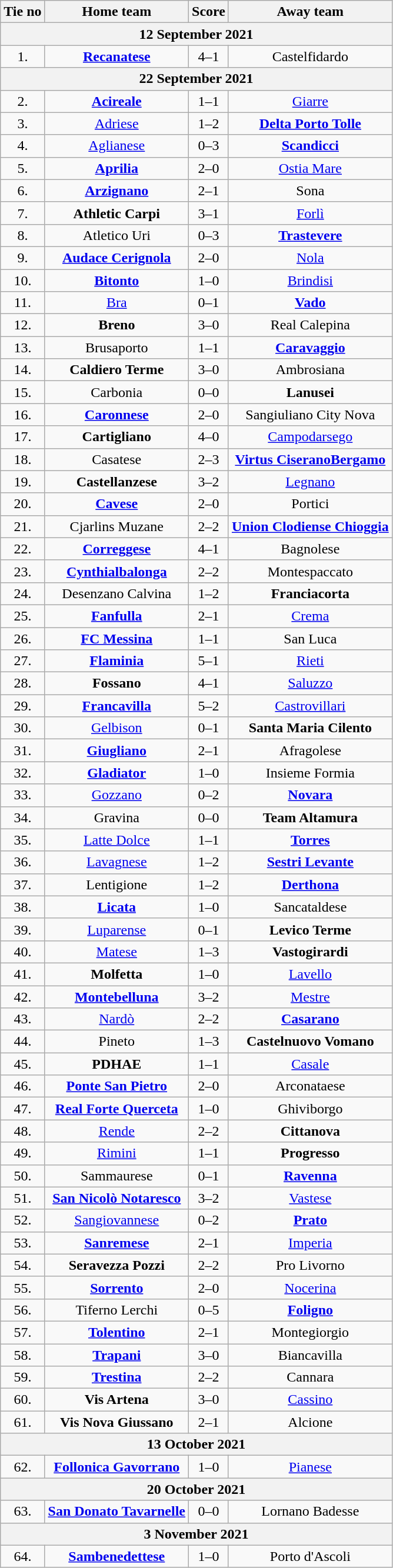<table class="wikitable" style="text-align: center">
<tr>
<th>Tie no</th>
<th>Home team</th>
<th>Score</th>
<th>Away team</th>
</tr>
<tr>
<th colspan="4">12 September 2021</th>
</tr>
<tr>
<td>1.</td>
<td><strong><a href='#'>Recanatese</a></strong></td>
<td>4–1</td>
<td>Castelfidardo</td>
</tr>
<tr>
<th colspan="4">22 September 2021</th>
</tr>
<tr>
<td>2.</td>
<td><strong><a href='#'>Acireale</a></strong></td>
<td>1–1 </td>
<td><a href='#'>Giarre</a></td>
</tr>
<tr>
<td>3.</td>
<td><a href='#'>Adriese</a></td>
<td>1–2</td>
<td><strong><a href='#'>Delta Porto Tolle</a></strong></td>
</tr>
<tr>
<td>4.</td>
<td><a href='#'>Aglianese</a></td>
<td>0–3</td>
<td><strong><a href='#'>Scandicci</a></strong></td>
</tr>
<tr>
<td>5.</td>
<td><strong><a href='#'>Aprilia</a></strong></td>
<td>2–0</td>
<td><a href='#'>Ostia Mare</a></td>
</tr>
<tr>
<td>6.</td>
<td><strong><a href='#'>Arzignano</a></strong></td>
<td>2–1</td>
<td>Sona</td>
</tr>
<tr>
<td>7.</td>
<td><strong>Athletic Carpi</strong></td>
<td>3–1</td>
<td><a href='#'>Forlì</a></td>
</tr>
<tr>
<td>8.</td>
<td>Atletico Uri</td>
<td>0–3</td>
<td><strong><a href='#'>Trastevere</a></strong></td>
</tr>
<tr>
<td>9.</td>
<td><strong><a href='#'>Audace Cerignola</a></strong></td>
<td>2–0</td>
<td><a href='#'>Nola</a></td>
</tr>
<tr>
<td>10.</td>
<td><strong><a href='#'>Bitonto</a></strong></td>
<td>1–0</td>
<td><a href='#'>Brindisi</a></td>
</tr>
<tr>
<td>11.</td>
<td><a href='#'>Bra</a></td>
<td>0–1</td>
<td><strong><a href='#'>Vado</a></strong></td>
</tr>
<tr>
<td>12.</td>
<td><strong>Breno</strong></td>
<td>3–0</td>
<td>Real Calepina</td>
</tr>
<tr>
<td>13.</td>
<td>Brusaporto</td>
<td>1–1 </td>
<td><strong><a href='#'>Caravaggio</a></strong></td>
</tr>
<tr>
<td>14.</td>
<td><strong>Caldiero Terme</strong></td>
<td>3–0</td>
<td>Ambrosiana</td>
</tr>
<tr>
<td>15.</td>
<td>Carbonia</td>
<td>0–0 </td>
<td><strong>Lanusei</strong></td>
</tr>
<tr>
<td>16.</td>
<td><strong><a href='#'>Caronnese</a></strong></td>
<td>2–0</td>
<td>Sangiuliano City Nova</td>
</tr>
<tr>
<td>17.</td>
<td><strong>Cartigliano</strong></td>
<td>4–0</td>
<td><a href='#'>Campodarsego</a></td>
</tr>
<tr>
<td>18.</td>
<td>Casatese</td>
<td>2–3</td>
<td><strong><a href='#'>Virtus CiseranoBergamo</a></strong></td>
</tr>
<tr>
<td>19.</td>
<td><strong>Castellanzese</strong></td>
<td>3–2</td>
<td><a href='#'>Legnano</a></td>
</tr>
<tr>
<td>20.</td>
<td><strong><a href='#'>Cavese</a></strong></td>
<td>2–0</td>
<td>Portici</td>
</tr>
<tr>
<td>21.</td>
<td>Cjarlins Muzane</td>
<td>2–2 </td>
<td><strong><a href='#'>Union Clodiense Chioggia</a></strong></td>
</tr>
<tr>
<td>22.</td>
<td><strong><a href='#'>Correggese</a></strong></td>
<td>4–1</td>
<td>Bagnolese</td>
</tr>
<tr>
<td>23.</td>
<td><strong><a href='#'>Cynthialbalonga</a></strong></td>
<td>2–2 </td>
<td>Montespaccato</td>
</tr>
<tr>
<td>24.</td>
<td>Desenzano Calvina</td>
<td>1–2</td>
<td><strong>Franciacorta</strong></td>
</tr>
<tr>
<td>25.</td>
<td><strong><a href='#'>Fanfulla</a></strong></td>
<td>2–1</td>
<td><a href='#'>Crema</a></td>
</tr>
<tr>
<td>26.</td>
<td><strong><a href='#'>FC Messina</a></strong></td>
<td>1–1 </td>
<td>San Luca</td>
</tr>
<tr>
<td>27.</td>
<td><strong><a href='#'>Flaminia</a></strong></td>
<td>5–1</td>
<td><a href='#'>Rieti</a></td>
</tr>
<tr>
<td>28.</td>
<td><strong>Fossano</strong></td>
<td>4–1</td>
<td><a href='#'>Saluzzo</a></td>
</tr>
<tr>
<td>29.</td>
<td><strong><a href='#'>Francavilla</a></strong></td>
<td>5–2</td>
<td><a href='#'>Castrovillari</a></td>
</tr>
<tr>
<td>30.</td>
<td><a href='#'>Gelbison</a></td>
<td>0–1</td>
<td><strong>Santa Maria Cilento</strong></td>
</tr>
<tr>
<td>31.</td>
<td><strong><a href='#'>Giugliano</a></strong></td>
<td>2–1</td>
<td>Afragolese</td>
</tr>
<tr>
<td>32.</td>
<td><strong><a href='#'>Gladiator</a></strong></td>
<td>1–0</td>
<td>Insieme Formia</td>
</tr>
<tr>
<td>33.</td>
<td><a href='#'>Gozzano</a></td>
<td>0–2</td>
<td><strong><a href='#'>Novara</a></strong></td>
</tr>
<tr>
<td>34.</td>
<td>Gravina</td>
<td>0–0 </td>
<td><strong>Team Altamura</strong></td>
</tr>
<tr>
<td>35.</td>
<td><a href='#'>Latte Dolce</a></td>
<td>1–1 </td>
<td><strong><a href='#'>Torres</a></strong></td>
</tr>
<tr>
<td>36.</td>
<td><a href='#'>Lavagnese</a></td>
<td>1–2</td>
<td><strong><a href='#'>Sestri Levante</a></strong></td>
</tr>
<tr>
<td>37.</td>
<td>Lentigione</td>
<td>1–2</td>
<td><strong><a href='#'>Derthona</a></strong></td>
</tr>
<tr>
<td>38.</td>
<td><strong><a href='#'>Licata</a></strong></td>
<td>1–0</td>
<td>Sancataldese</td>
</tr>
<tr>
<td>39.</td>
<td><a href='#'>Luparense</a></td>
<td>0–1</td>
<td><strong>Levico Terme</strong></td>
</tr>
<tr>
<td>40.</td>
<td><a href='#'>Matese</a></td>
<td>1–3</td>
<td><strong>Vastogirardi</strong></td>
</tr>
<tr>
<td>41.</td>
<td><strong>Molfetta</strong></td>
<td>1–0</td>
<td><a href='#'>Lavello</a></td>
</tr>
<tr>
<td>42.</td>
<td><strong><a href='#'>Montebelluna</a></strong></td>
<td>3–2</td>
<td><a href='#'>Mestre</a></td>
</tr>
<tr>
<td>43.</td>
<td><a href='#'>Nardò</a></td>
<td>2–2 </td>
<td><strong><a href='#'>Casarano</a></strong></td>
</tr>
<tr>
<td>44.</td>
<td>Pineto</td>
<td>1–3</td>
<td><strong>Castelnuovo Vomano</strong></td>
</tr>
<tr>
<td>45.</td>
<td><strong>PDHAE</strong></td>
<td>1–1 </td>
<td><a href='#'>Casale</a></td>
</tr>
<tr>
<td>46.</td>
<td><strong><a href='#'>Ponte San Pietro</a></strong></td>
<td>2–0</td>
<td>Arconataese</td>
</tr>
<tr>
<td>47.</td>
<td><strong><a href='#'>Real Forte Querceta</a></strong></td>
<td>1–0</td>
<td>Ghiviborgo</td>
</tr>
<tr>
<td>48.</td>
<td><a href='#'>Rende</a></td>
<td>2–2 </td>
<td><strong>Cittanova</strong></td>
</tr>
<tr>
<td>49.</td>
<td><a href='#'>Rimini</a></td>
<td>1–1 </td>
<td><strong>Progresso</strong></td>
</tr>
<tr>
<td>50.</td>
<td>Sammaurese</td>
<td>0–1</td>
<td><strong><a href='#'>Ravenna</a></strong></td>
</tr>
<tr>
<td>51.</td>
<td><strong><a href='#'>San Nicolò Notaresco</a></strong></td>
<td>3–2</td>
<td><a href='#'>Vastese</a></td>
</tr>
<tr>
<td>52.</td>
<td><a href='#'>Sangiovannese</a></td>
<td>0–2</td>
<td><strong><a href='#'>Prato</a></strong></td>
</tr>
<tr>
<td>53.</td>
<td><strong><a href='#'>Sanremese</a></strong></td>
<td>2–1</td>
<td><a href='#'>Imperia</a></td>
</tr>
<tr>
<td>54.</td>
<td><strong>Seravezza Pozzi</strong></td>
<td>2–2 </td>
<td>Pro Livorno</td>
</tr>
<tr>
<td>55.</td>
<td><strong><a href='#'>Sorrento</a></strong></td>
<td>2–0</td>
<td><a href='#'>Nocerina</a></td>
</tr>
<tr>
<td>56.</td>
<td>Tiferno Lerchi</td>
<td>0–5</td>
<td><strong><a href='#'>Foligno</a></strong></td>
</tr>
<tr>
<td>57.</td>
<td><strong><a href='#'>Tolentino</a></strong></td>
<td>2–1</td>
<td>Montegiorgio</td>
</tr>
<tr>
<td>58.</td>
<td><strong><a href='#'>Trapani</a></strong></td>
<td>3–0</td>
<td>Biancavilla</td>
</tr>
<tr>
<td>59.</td>
<td><strong><a href='#'>Trestina</a></strong></td>
<td>2–2 </td>
<td>Cannara</td>
</tr>
<tr>
<td>60.</td>
<td><strong>Vis Artena</strong></td>
<td>3–0</td>
<td><a href='#'>Cassino</a></td>
</tr>
<tr>
<td>61.</td>
<td><strong>Vis Nova Giussano</strong></td>
<td>2–1</td>
<td>Alcione</td>
</tr>
<tr>
<th colspan="4">13 October 2021</th>
</tr>
<tr>
<td>62.</td>
<td><strong><a href='#'>Follonica Gavorrano</a></strong></td>
<td>1–0</td>
<td><a href='#'>Pianese</a></td>
</tr>
<tr>
<th colspan="4">20 October 2021</th>
</tr>
<tr>
<td>63.</td>
<td><strong><a href='#'>San Donato Tavarnelle</a></strong></td>
<td>0–0 </td>
<td>Lornano Badesse</td>
</tr>
<tr>
<th colspan="4">3 November 2021</th>
</tr>
<tr>
<td>64.</td>
<td><strong><a href='#'>Sambenedettese</a></strong></td>
<td>1–0</td>
<td>Porto d'Ascoli</td>
</tr>
</table>
